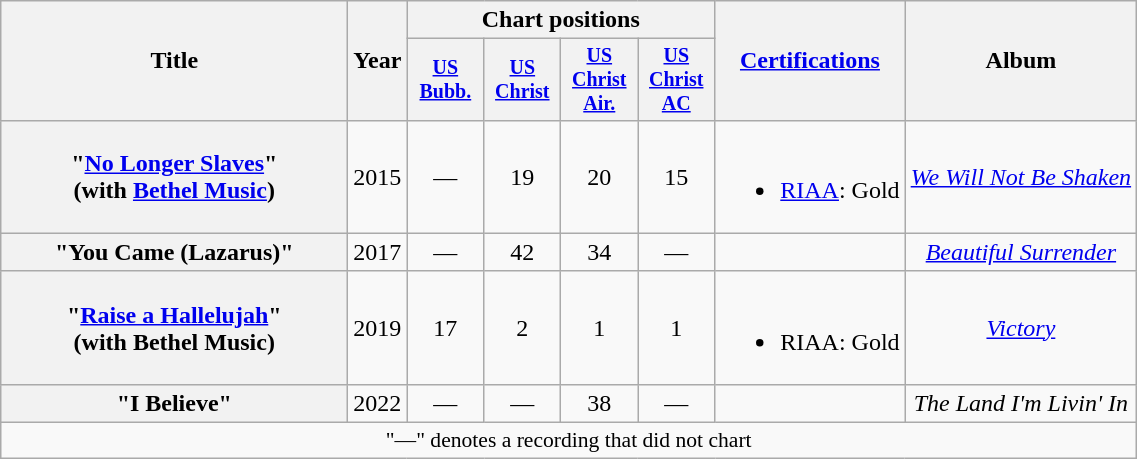<table class="wikitable plainrowheaders" style="text-align:center;">
<tr>
<th rowspan="2" style="width:14em;">Title</th>
<th rowspan="2">Year</th>
<th colspan="4">Chart positions</th>
<th rowspan="2"><a href='#'>Certifications</a></th>
<th rowspan="2">Album</th>
</tr>
<tr style="font-size:smaller;">
<th width="45"><a href='#'>US<br>Bubb.</a></th>
<th width="45"><a href='#'>US<br>Christ</a></th>
<th width="45"><a href='#'>US<br>Christ Air.</a></th>
<th width="45"><a href='#'>US<br>Christ AC</a></th>
</tr>
<tr>
<th scope="row">"<a href='#'>No Longer Slaves</a>"<br>(with <a href='#'>Bethel Music</a>)</th>
<td>2015</td>
<td>—</td>
<td>19</td>
<td>20</td>
<td>15</td>
<td><br><ul><li><a href='#'>RIAA</a>: Gold</li></ul></td>
<td><em><a href='#'>We Will Not Be Shaken</a></em></td>
</tr>
<tr>
<th scope="row">"You Came (Lazarus)"</th>
<td>2017</td>
<td>—</td>
<td>42</td>
<td>34</td>
<td>—</td>
<td></td>
<td><em><a href='#'>Beautiful Surrender</a></em></td>
</tr>
<tr>
<th scope="row">"<a href='#'>Raise a Hallelujah</a>"<br>(with Bethel Music)</th>
<td>2019</td>
<td>17</td>
<td>2</td>
<td>1</td>
<td>1</td>
<td><br><ul><li>RIAA: Gold</li></ul></td>
<td><em><a href='#'>Victory</a></em></td>
</tr>
<tr>
<th scope="row">"I Believe"</th>
<td>2022</td>
<td>—</td>
<td>—</td>
<td>38</td>
<td>—</td>
<td></td>
<td><em>The Land I'm Livin' In</em></td>
</tr>
<tr>
<td colspan="8" style="font-size:90%">"—" denotes a recording that did not chart</td>
</tr>
</table>
